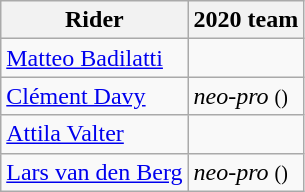<table class="wikitable">
<tr>
<th>Rider</th>
<th>2020 team</th>
</tr>
<tr>
<td><a href='#'>Matteo Badilatti</a></td>
<td></td>
</tr>
<tr>
<td><a href='#'>Clément Davy</a></td>
<td><em>neo-pro</em> <small>()</small></td>
</tr>
<tr>
<td><a href='#'>Attila Valter</a></td>
<td></td>
</tr>
<tr>
<td><a href='#'>Lars van den Berg</a></td>
<td><em>neo-pro</em> <small>()</small></td>
</tr>
</table>
